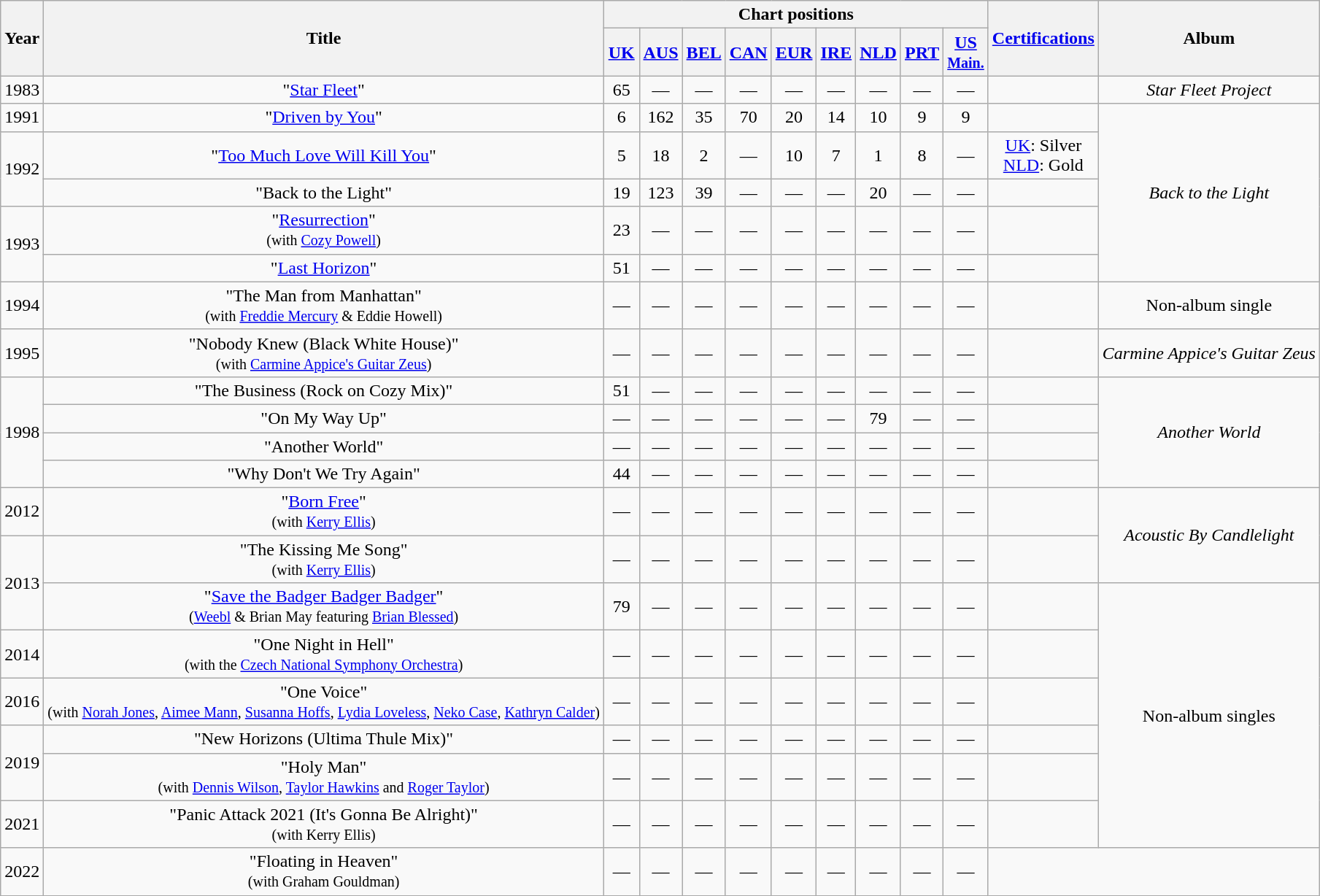<table class="wikitable" style=text-align:center;>
<tr>
<th rowspan="2">Year</th>
<th rowspan="2">Title</th>
<th colspan="9">Chart positions</th>
<th rowspan="2"><a href='#'>Certifications</a></th>
<th rowspan="2">Album</th>
</tr>
<tr>
<th style="width:25px;"><a href='#'>UK</a><br></th>
<th style="width:25px;"><a href='#'>AUS</a><br></th>
<th style="width:25px;"><a href='#'>BEL</a><br></th>
<th style="width:25px;"><a href='#'>CAN</a><br></th>
<th style="width:25px;"><a href='#'>EUR</a><br></th>
<th style="width:25px;"><a href='#'>IRE</a><br></th>
<th style="width:25px;"><a href='#'>NLD</a><br></th>
<th style="width:25px;"><a href='#'>PRT</a><br></th>
<th style="width:25px;"><a href='#'>US<br><small>Main.</small></a><br></th>
</tr>
<tr>
<td>1983</td>
<td>"<a href='#'>Star Fleet</a>"</td>
<td>65</td>
<td>—</td>
<td>—</td>
<td>—</td>
<td>—</td>
<td>—</td>
<td>—</td>
<td>—</td>
<td>—</td>
<td></td>
<td><em>Star Fleet Project</em></td>
</tr>
<tr>
<td rowspan="1">1991</td>
<td>"<a href='#'>Driven by You</a>"</td>
<td>6</td>
<td>162</td>
<td>35</td>
<td>70</td>
<td>20</td>
<td>14</td>
<td>10</td>
<td>9</td>
<td>9</td>
<td></td>
<td rowspan="5"><em>Back to the Light</em></td>
</tr>
<tr>
<td rowspan="2">1992</td>
<td>"<a href='#'>Too Much Love Will Kill You</a>"</td>
<td>5</td>
<td>18</td>
<td>2</td>
<td>—</td>
<td>10</td>
<td>7</td>
<td>1</td>
<td>8</td>
<td>—</td>
<td><a href='#'>UK</a>: Silver<br><a href='#'>NLD</a>: Gold</td>
</tr>
<tr>
<td>"Back to the Light"</td>
<td>19</td>
<td>123</td>
<td>39</td>
<td>—</td>
<td>—</td>
<td>—</td>
<td>20</td>
<td>—</td>
<td>—</td>
<td></td>
</tr>
<tr>
<td rowspan="2">1993</td>
<td>"<a href='#'>Resurrection</a>"<br><small>(with <a href='#'>Cozy Powell</a>)</small></td>
<td>23</td>
<td>—</td>
<td>—</td>
<td>—</td>
<td>—</td>
<td>—</td>
<td>—</td>
<td>—</td>
<td>—</td>
<td></td>
</tr>
<tr>
<td>"<a href='#'>Last Horizon</a>"</td>
<td>51</td>
<td>—</td>
<td>—</td>
<td>—</td>
<td>—</td>
<td>—</td>
<td>—</td>
<td>—</td>
<td>—</td>
<td></td>
</tr>
<tr>
<td rowspan="1">1994</td>
<td>"The Man from Manhattan"<br><small>(with <a href='#'>Freddie Mercury</a> & Eddie Howell)</small></td>
<td>—</td>
<td>—</td>
<td>—</td>
<td>—</td>
<td>—</td>
<td>—</td>
<td>—</td>
<td>—</td>
<td>—</td>
<td></td>
<td>Non-album single</td>
</tr>
<tr>
<td rowspan="1">1995</td>
<td>"Nobody Knew (Black White House)"<br><small>(with <a href='#'>Carmine Appice's Guitar Zeus</a>)</small></td>
<td>—</td>
<td>—</td>
<td>—</td>
<td>—</td>
<td>—</td>
<td>—</td>
<td>—</td>
<td>—</td>
<td>—</td>
<td></td>
<td><em>Carmine Appice's Guitar Zeus</em></td>
</tr>
<tr>
<td rowspan="4">1998</td>
<td>"The Business (Rock on Cozy Mix)"</td>
<td>51</td>
<td>—</td>
<td>—</td>
<td>—</td>
<td>—</td>
<td>—</td>
<td>—</td>
<td>—</td>
<td>—</td>
<td></td>
<td rowspan="4"><em>Another World</em></td>
</tr>
<tr>
<td>"On My Way Up"</td>
<td>—</td>
<td>—</td>
<td>—</td>
<td>—</td>
<td>—</td>
<td>—</td>
<td>79</td>
<td>—</td>
<td>—</td>
<td></td>
</tr>
<tr>
<td>"Another World"</td>
<td>—</td>
<td>—</td>
<td>—</td>
<td>—</td>
<td>—</td>
<td>—</td>
<td>—</td>
<td>—</td>
<td>—</td>
<td></td>
</tr>
<tr>
<td>"Why Don't We Try Again"</td>
<td>44</td>
<td>—</td>
<td>—</td>
<td>—</td>
<td>—</td>
<td>—</td>
<td>—</td>
<td>—</td>
<td>—</td>
<td></td>
</tr>
<tr>
<td rowspan="1">2012</td>
<td>"<a href='#'>Born Free</a>"<br><small>(with <a href='#'>Kerry Ellis</a>)</small></td>
<td>—</td>
<td>—</td>
<td>—</td>
<td>—</td>
<td>—</td>
<td>—</td>
<td>—</td>
<td>—</td>
<td>—</td>
<td></td>
<td rowspan="2"><em>Acoustic By Candlelight</em></td>
</tr>
<tr>
<td rowspan="2">2013</td>
<td>"The Kissing Me Song"<br><small>(with <a href='#'>Kerry Ellis</a>)</small></td>
<td>—</td>
<td>—</td>
<td>—</td>
<td>—</td>
<td>—</td>
<td>—</td>
<td>—</td>
<td>—</td>
<td>—</td>
<td></td>
</tr>
<tr>
<td>"<a href='#'>Save the Badger Badger Badger</a>"<br><small>(<a href='#'>Weebl</a> & Brian May featuring <a href='#'>Brian Blessed</a>)</small></td>
<td>79</td>
<td>—</td>
<td>—</td>
<td>—</td>
<td>—</td>
<td>—</td>
<td>—</td>
<td>—</td>
<td>—</td>
<td></td>
<td rowspan="6">Non-album singles</td>
</tr>
<tr>
<td>2014</td>
<td>"One Night in Hell"<br><small>(with the <a href='#'>Czech National Symphony Orchestra</a>)</small></td>
<td>—</td>
<td>—</td>
<td>—</td>
<td>—</td>
<td>—</td>
<td>—</td>
<td>—</td>
<td>—</td>
<td>—</td>
<td></td>
</tr>
<tr>
<td>2016</td>
<td>"One Voice"<br><small>(with <a href='#'>Norah Jones</a>, <a href='#'>Aimee Mann</a>, <a href='#'>Susanna Hoffs</a>, <a href='#'>Lydia Loveless</a>, <a href='#'>Neko Case</a>, <a href='#'>Kathryn Calder</a>)</small></td>
<td>—</td>
<td>—</td>
<td>—</td>
<td>—</td>
<td>—</td>
<td>—</td>
<td>—</td>
<td>—</td>
<td>—</td>
<td></td>
</tr>
<tr>
<td rowspan="2">2019</td>
<td>"New Horizons (Ultima Thule Mix)"</td>
<td>—</td>
<td>—</td>
<td>—</td>
<td>—</td>
<td>—</td>
<td>—</td>
<td>—</td>
<td>—</td>
<td>—</td>
<td></td>
</tr>
<tr>
<td>"Holy Man"<br><small>(with <a href='#'>Dennis Wilson</a>, <a href='#'>Taylor Hawkins</a> and <a href='#'>Roger Taylor</a>)</small></td>
<td>—</td>
<td>—</td>
<td>—</td>
<td>—</td>
<td>—</td>
<td>—</td>
<td>—</td>
<td>—</td>
<td>—</td>
<td></td>
</tr>
<tr>
<td rowspan="1">2021</td>
<td>"Panic Attack 2021 (It's Gonna Be Alright)"<br><small>(with Kerry Ellis)</small></td>
<td>—</td>
<td>—</td>
<td>—</td>
<td>—</td>
<td>—</td>
<td>—</td>
<td>—</td>
<td>—</td>
<td>—</td>
<td></td>
</tr>
<tr>
<td rowspan="6">2022</td>
<td>"Floating in Heaven"<br><small>(with Graham Gouldman)</small></td>
<td>—</td>
<td>—</td>
<td>—</td>
<td>—</td>
<td>—</td>
<td>—</td>
<td>—</td>
<td>—</td>
<td>—</td>
</tr>
<tr>
</tr>
</table>
